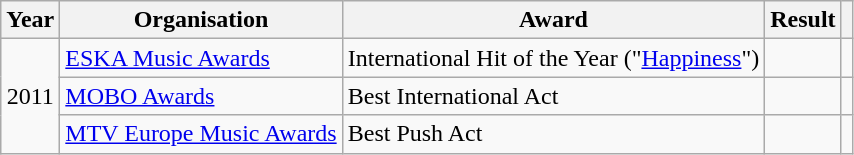<table class="wikitable">
<tr>
<th>Year</th>
<th>Organisation</th>
<th>Award</th>
<th>Result</th>
<th></th>
</tr>
<tr>
<td rowspan="3" align="center">2011</td>
<td><a href='#'>ESKA Music Awards</a></td>
<td>International Hit of the Year ("<a href='#'>Happiness</a>")</td>
<td></td>
<td></td>
</tr>
<tr>
<td><a href='#'>MOBO Awards</a></td>
<td>Best International Act</td>
<td></td>
<td></td>
</tr>
<tr>
<td><a href='#'>MTV Europe Music Awards</a></td>
<td>Best Push Act</td>
<td></td>
<td></td>
</tr>
</table>
